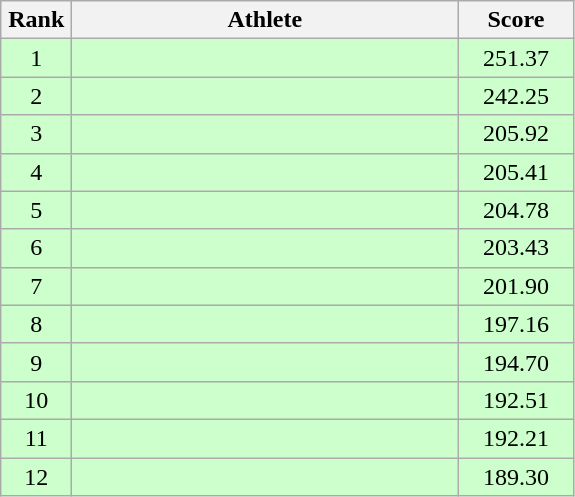<table class=wikitable style="text-align:center">
<tr>
<th width=40>Rank</th>
<th width=250>Athlete</th>
<th width=70>Score</th>
</tr>
<tr bgcolor="ccffcc">
<td>1</td>
<td align=left></td>
<td>251.37</td>
</tr>
<tr bgcolor="ccffcc">
<td>2</td>
<td align=left></td>
<td>242.25</td>
</tr>
<tr bgcolor="ccffcc">
<td>3</td>
<td align=left></td>
<td>205.92</td>
</tr>
<tr bgcolor="ccffcc">
<td>4</td>
<td align=left></td>
<td>205.41</td>
</tr>
<tr bgcolor="ccffcc">
<td>5</td>
<td align=left></td>
<td>204.78</td>
</tr>
<tr bgcolor="ccffcc">
<td>6</td>
<td align=left></td>
<td>203.43</td>
</tr>
<tr bgcolor="ccffcc">
<td>7</td>
<td align=left></td>
<td>201.90</td>
</tr>
<tr bgcolor="ccffcc">
<td>8</td>
<td align=left></td>
<td>197.16</td>
</tr>
<tr bgcolor="ccffcc">
<td>9</td>
<td align=left></td>
<td>194.70</td>
</tr>
<tr bgcolor="ccffcc">
<td>10</td>
<td align=left></td>
<td>192.51</td>
</tr>
<tr bgcolor="ccffcc">
<td>11</td>
<td align=left></td>
<td>192.21</td>
</tr>
<tr bgcolor="ccffcc">
<td>12</td>
<td align=left></td>
<td>189.30</td>
</tr>
</table>
